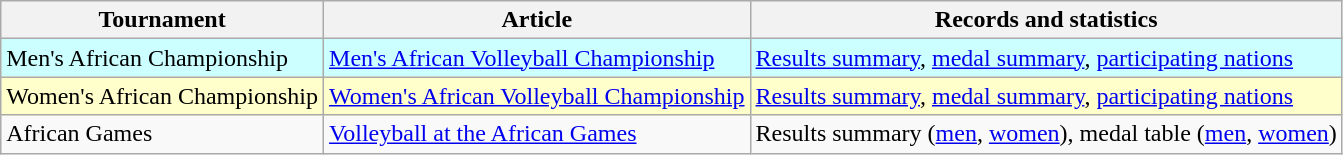<table class="wikitable">
<tr>
<th>Tournament</th>
<th>Article</th>
<th>Records and statistics</th>
</tr>
<tr style="background-color: #cff;">
<td>Men's African Championship</td>
<td><a href='#'>Men's African Volleyball Championship</a></td>
<td><a href='#'>Results summary</a>, <a href='#'>medal summary</a>, <a href='#'>participating nations</a></td>
</tr>
<tr style="background-color: #ffc;">
<td>Women's African Championship</td>
<td><a href='#'>Women's African Volleyball Championship</a></td>
<td><a href='#'>Results summary</a>, <a href='#'>medal summary</a>, <a href='#'>participating nations</a></td>
</tr>
<tr>
<td>African Games</td>
<td><a href='#'>Volleyball at the African Games</a></td>
<td>Results summary (<a href='#'>men</a>, <a href='#'>women</a>), medal table (<a href='#'>men</a>, <a href='#'>women</a>)</td>
</tr>
</table>
